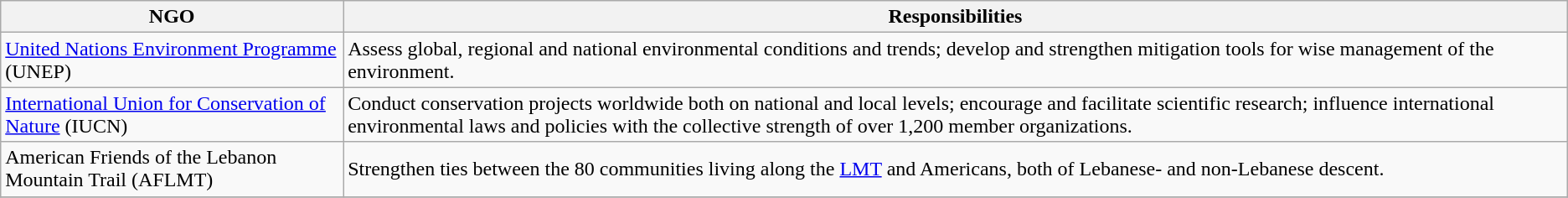<table class="wikitable">
<tr>
<th>NGO</th>
<th>Responsibilities</th>
</tr>
<tr>
<td><a href='#'>United Nations Environment Programme</a> (UNEP)</td>
<td>Assess global, regional and national environmental conditions and trends; develop and strengthen mitigation tools for wise management of the environment.</td>
</tr>
<tr>
<td><a href='#'>International Union for Conservation of Nature</a> (IUCN)</td>
<td>Conduct conservation projects worldwide both on national and local levels; encourage and facilitate scientific research; influence international environmental laws and policies with the collective strength of over 1,200 member organizations.</td>
</tr>
<tr>
<td>American Friends of the Lebanon Mountain Trail (AFLMT)</td>
<td>Strengthen ties between the 80 communities living along the <a href='#'>LMT</a> and Americans, both of Lebanese- and non-Lebanese descent.</td>
</tr>
<tr>
</tr>
</table>
